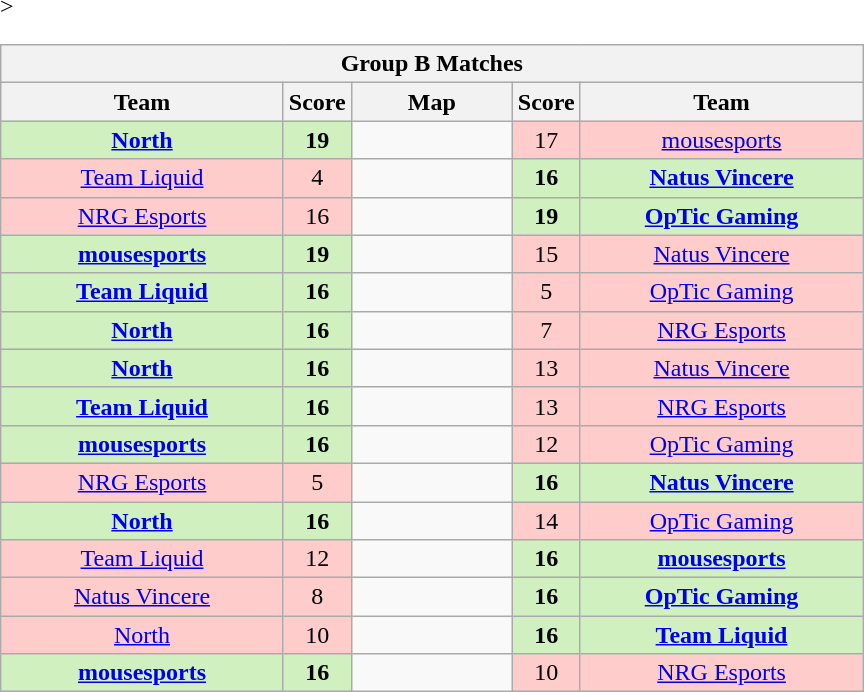<table class="wikitable" style="text-align: center;">
<tr>
<th colspan=5>Group B Matches</th>
</tr>
<tr <noinclude>>
<th width="181px">Team</th>
<th width="20px">Score</th>
<th width="100px">Map</th>
<th width="20px">Score</th>
<th width="181px">Team</noinclude></th>
</tr>
<tr>
<td style="background: #D0F0C0;"><strong><a href='#'>North</a></strong></td>
<td style="background: #D0F0C0;"><strong>19</strong></td>
<td></td>
<td style="background: #FFCCCC;">17</td>
<td style="background: #FFCCCC;"><a href='#'>mousesports</a></td>
</tr>
<tr>
<td style="background: #FFCCCC;"><a href='#'>Team Liquid</a></td>
<td style="background: #FFCCCC;">4</td>
<td></td>
<td style="background: #D0F0C0;"><strong>16</strong></td>
<td style="background: #D0F0C0;"><strong><a href='#'>Natus Vincere</a></strong></td>
</tr>
<tr>
<td style="background: #FFCCCC;"><a href='#'>NRG Esports</a></td>
<td style="background: #FFCCCC;">16</td>
<td></td>
<td style="background: #D0F0C0;"><strong>19</strong></td>
<td style="background: #D0F0C0;"><strong><a href='#'>OpTic Gaming</a></strong></td>
</tr>
<tr>
<td style="background: #D0F0C0;"><strong><a href='#'>mousesports</a></strong></td>
<td style="background: #D0F0C0;"><strong>19</strong></td>
<td></td>
<td style="background: #FFCCCC;">15</td>
<td style="background: #FFCCCC;"><a href='#'>Natus Vincere</a></td>
</tr>
<tr>
<td style="background: #D0F0C0;"><strong><a href='#'>Team Liquid</a></strong></td>
<td style="background: #D0F0C0;"><strong>16</strong></td>
<td></td>
<td style="background: #FFCCCC;">5</td>
<td style="background: #FFCCCC;"><a href='#'>OpTic Gaming</a></td>
</tr>
<tr>
<td style="background: #D0F0C0;"><strong><a href='#'>North</a></strong></td>
<td style="background: #D0F0C0;"><strong>16</strong></td>
<td></td>
<td style="background: #FFCCCC;">7</td>
<td style="background: #FFCCCC;"><a href='#'>NRG Esports</a></td>
</tr>
<tr>
<td style="background: #D0F0C0;"><strong><a href='#'>North</a></strong></td>
<td style="background: #D0F0C0;"><strong>16</strong></td>
<td></td>
<td style="background: #FFCCCC;">13</td>
<td style="background: #FFCCCC;"><a href='#'>Natus Vincere</a></td>
</tr>
<tr>
<td style="background: #D0F0C0;"><strong><a href='#'>Team Liquid</a></strong></td>
<td style="background: #D0F0C0;"><strong>16</strong></td>
<td></td>
<td style="background: #FFCCCC;">13</td>
<td style="background: #FFCCCC;"><a href='#'>NRG Esports</a></td>
</tr>
<tr>
<td style="background: #D0F0C0;"><strong><a href='#'>mousesports</a></strong></td>
<td style="background: #D0F0C0;"><strong>16</strong></td>
<td></td>
<td style="background: #FFCCCC;">12</td>
<td style="background: #FFCCCC;"><a href='#'>OpTic Gaming</a></td>
</tr>
<tr>
<td style="background: #FFCCCC;"><a href='#'>NRG Esports</a></td>
<td style="background: #FFCCCC;">5</td>
<td></td>
<td style="background: #D0F0C0;"><strong>16</strong></td>
<td style="background: #D0F0C0;"><strong><a href='#'>Natus Vincere</a></strong></td>
</tr>
<tr>
<td style="background: #D0F0C0;"><strong><a href='#'>North</a></strong></td>
<td style="background: #D0F0C0;"><strong>16</strong></td>
<td></td>
<td style="background: #FFCCCC;">14</td>
<td style="background: #FFCCCC;"><a href='#'>OpTic Gaming</a></td>
</tr>
<tr>
<td style="background: #FFCCCC;"><a href='#'>Team Liquid</a></td>
<td style="background: #FFCCCC;">12</td>
<td></td>
<td style="background: #D0F0C0;"><strong>16</strong></td>
<td style="background: #D0F0C0;"><strong><a href='#'>mousesports</a></strong></td>
</tr>
<tr>
<td style="background: #FFCCCC;"><a href='#'>Natus Vincere</a></td>
<td style="background: #FFCCCC;">8</td>
<td></td>
<td style="background: #D0F0C0;"><strong>16</strong></td>
<td style="background: #D0F0C0;"><strong><a href='#'>OpTic Gaming</a></strong></td>
</tr>
<tr>
<td style="background: #FFCCCC;"><a href='#'>North</a></td>
<td style="background: #FFCCCC;">10</td>
<td></td>
<td style="background: #D0F0C0;"><strong>16</strong></td>
<td style="background: #D0F0C0;"><strong><a href='#'>Team Liquid</a></strong></td>
</tr>
<tr>
<td style="background: #D0F0C0;"><strong><a href='#'>mousesports</a></strong></td>
<td style="background: #D0F0C0;"><strong>16</strong></td>
<td></td>
<td style="background: #FFCCCC;">10</td>
<td style="background: #FFCCCC;"><a href='#'>NRG Esports</a></td>
</tr>
</table>
